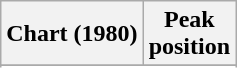<table class="wikitable sortable plainrowheaders">
<tr>
<th>Chart (1980)</th>
<th>Peak<br>position</th>
</tr>
<tr>
</tr>
<tr>
</tr>
<tr>
</tr>
</table>
